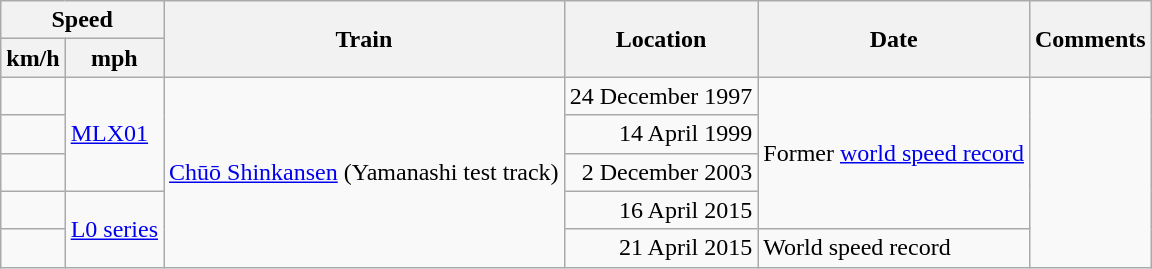<table class="wikitable">
<tr>
<th colspan=2>Speed</th>
<th rowspan=2>Train</th>
<th rowspan=2>Location</th>
<th rowspan=2>Date</th>
<th rowspan=2>Comments</th>
</tr>
<tr>
<th>km/h</th>
<th>mph</th>
</tr>
<tr>
<td></td>
<td rowspan=3><a href='#'>MLX01</a></td>
<td rowspan=5><a href='#'>Chūō Shinkansen</a> (Yamanashi test track)</td>
<td align=right>24 December 1997</td>
<td rowspan=4>Former <a href='#'>world speed record</a></td>
</tr>
<tr>
<td></td>
<td align=right>14 April 1999</td>
</tr>
<tr>
<td></td>
<td align=right>2 December 2003</td>
</tr>
<tr>
<td></td>
<td rowspan=2><a href='#'>L0 series</a></td>
<td align=right>16 April 2015</td>
</tr>
<tr>
<td></td>
<td align=right>21 April 2015</td>
<td>World speed record</td>
</tr>
</table>
